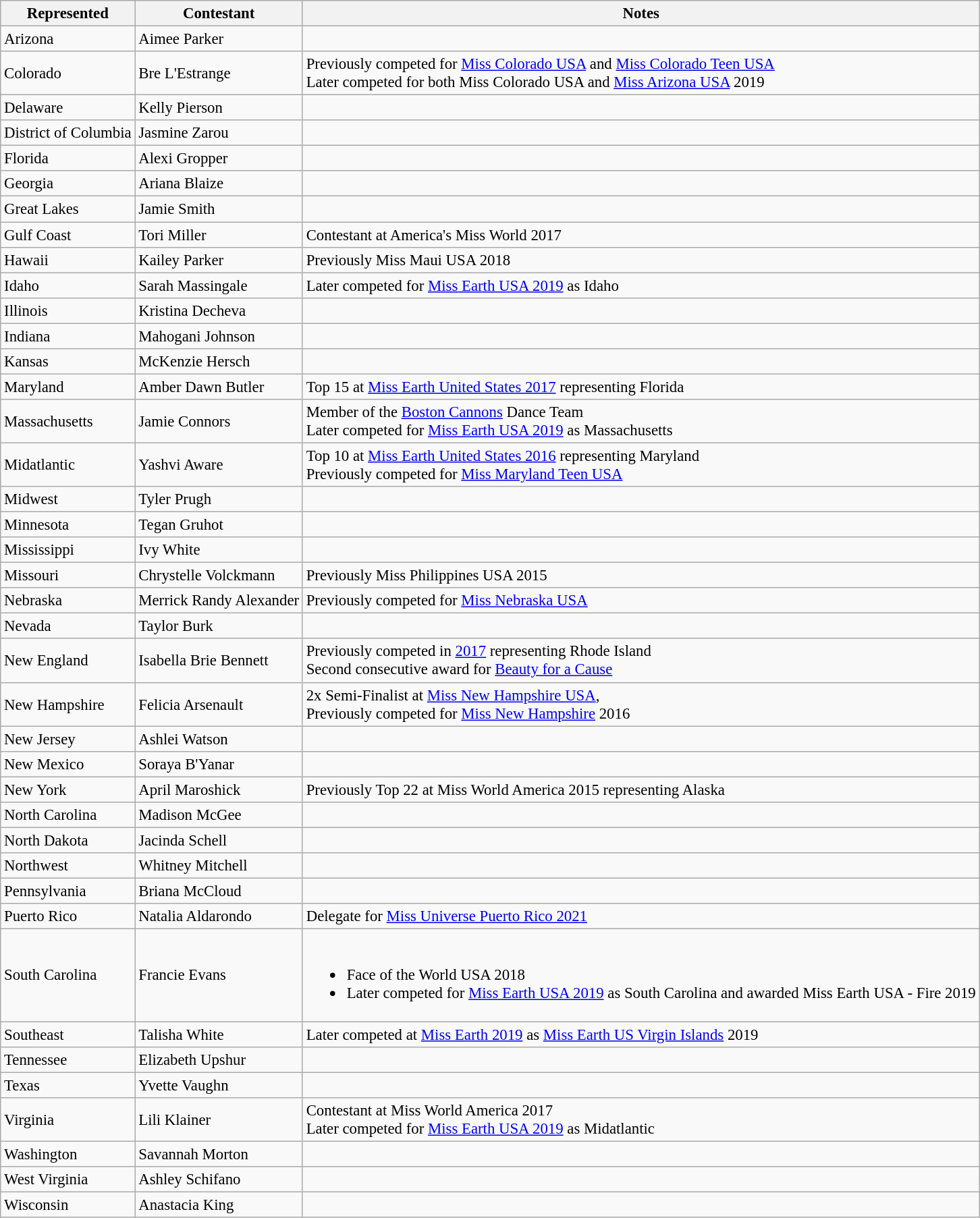<table class="wikitable sortable" style="font-size: 95%;">
<tr>
<th>Represented</th>
<th>Contestant</th>
<th>Notes</th>
</tr>
<tr>
<td>Arizona</td>
<td>Aimee Parker</td>
<td></td>
</tr>
<tr>
<td>Colorado</td>
<td>Bre L'Estrange</td>
<td>Previously competed for <a href='#'>Miss Colorado USA</a> and <a href='#'>Miss Colorado Teen USA</a><br>Later competed for both Miss Colorado USA and <a href='#'>Miss Arizona USA</a> 2019</td>
</tr>
<tr>
<td>Delaware</td>
<td>Kelly Pierson</td>
<td></td>
</tr>
<tr>
<td>District of Columbia</td>
<td>Jasmine Zarou</td>
<td></td>
</tr>
<tr>
<td>Florida</td>
<td>Alexi Gropper</td>
<td></td>
</tr>
<tr>
<td>Georgia</td>
<td>Ariana Blaize</td>
<td></td>
</tr>
<tr>
<td>Great Lakes</td>
<td>Jamie Smith</td>
<td></td>
</tr>
<tr>
<td>Gulf Coast</td>
<td>Tori Miller</td>
<td>Contestant at America's Miss World 2017</td>
</tr>
<tr>
<td>Hawaii</td>
<td>Kailey Parker</td>
<td>Previously Miss Maui USA 2018</td>
</tr>
<tr>
<td>Idaho</td>
<td>Sarah Massingale</td>
<td>Later competed for <a href='#'>Miss Earth USA 2019</a> as Idaho</td>
</tr>
<tr>
<td>Illinois</td>
<td>Kristina Decheva</td>
<td></td>
</tr>
<tr>
<td>Indiana</td>
<td>Mahogani Johnson</td>
<td></td>
</tr>
<tr>
<td>Kansas</td>
<td>McKenzie Hersch</td>
<td></td>
</tr>
<tr>
<td>Maryland</td>
<td>Amber Dawn Butler</td>
<td>Top 15 at <a href='#'>Miss Earth United States 2017</a> representing Florida</td>
</tr>
<tr>
<td>Massachusetts</td>
<td>Jamie Connors</td>
<td>Member of the <a href='#'>Boston Cannons</a> Dance Team<br>Later competed for <a href='#'>Miss Earth USA 2019</a> as Massachusetts</td>
</tr>
<tr>
<td>Midatlantic</td>
<td>Yashvi Aware</td>
<td>Top 10 at <a href='#'>Miss Earth United States 2016</a> representing Maryland<br>Previously competed for <a href='#'>Miss Maryland Teen USA</a></td>
</tr>
<tr>
<td>Midwest</td>
<td>Tyler Prugh</td>
<td></td>
</tr>
<tr>
<td>Minnesota</td>
<td>Tegan Gruhot</td>
<td></td>
</tr>
<tr>
<td>Mississippi</td>
<td>Ivy White</td>
<td></td>
</tr>
<tr>
<td>Missouri</td>
<td>Chrystelle Volckmann</td>
<td>Previously Miss Philippines USA 2015</td>
</tr>
<tr>
<td>Nebraska</td>
<td>Merrick Randy Alexander</td>
<td>Previously competed for <a href='#'>Miss Nebraska USA</a></td>
</tr>
<tr>
<td>Nevada</td>
<td>Taylor Burk</td>
<td></td>
</tr>
<tr>
<td>New England</td>
<td>Isabella Brie Bennett</td>
<td>Previously competed in <a href='#'>2017</a> representing Rhode Island<br>Second consecutive award for <a href='#'>Beauty for a Cause</a></td>
</tr>
<tr>
<td>New Hampshire</td>
<td>Felicia Arsenault</td>
<td>2x Semi-Finalist at <a href='#'>Miss New Hampshire USA</a>,<br>Previously competed for <a href='#'>Miss New Hampshire</a> 2016</td>
</tr>
<tr>
<td>New Jersey</td>
<td>Ashlei Watson</td>
<td></td>
</tr>
<tr>
<td>New Mexico</td>
<td>Soraya B'Yanar</td>
<td></td>
</tr>
<tr>
<td>New York</td>
<td>April Maroshick</td>
<td>Previously Top 22 at Miss World America 2015 representing Alaska</td>
</tr>
<tr>
<td>North Carolina</td>
<td>Madison McGee</td>
<td></td>
</tr>
<tr>
<td>North Dakota</td>
<td>Jacinda Schell</td>
<td></td>
</tr>
<tr>
<td>Northwest</td>
<td>Whitney Mitchell</td>
<td></td>
</tr>
<tr>
<td>Pennsylvania</td>
<td>Briana McCloud</td>
<td></td>
</tr>
<tr>
<td>Puerto Rico</td>
<td>Natalia Aldarondo</td>
<td>Delegate for <a href='#'>Miss Universe Puerto Rico 2021</a></td>
</tr>
<tr>
<td>South Carolina</td>
<td>Francie Evans</td>
<td><br><ul><li>Face of the World USA 2018</li><li>Later competed for <a href='#'>Miss Earth USA 2019</a> as South Carolina and awarded Miss Earth USA - Fire 2019</li></ul></td>
</tr>
<tr>
<td>Southeast</td>
<td>Talisha White</td>
<td>Later competed at <a href='#'>Miss Earth 2019</a> as <a href='#'>Miss Earth US Virgin Islands</a> 2019</td>
</tr>
<tr>
<td>Tennessee</td>
<td>Elizabeth Upshur</td>
<td></td>
</tr>
<tr>
<td>Texas</td>
<td>Yvette Vaughn</td>
<td></td>
</tr>
<tr>
<td>Virginia</td>
<td>Lili Klainer</td>
<td>Contestant at Miss World America 2017<br>Later competed for <a href='#'>Miss Earth USA 2019</a> as Midatlantic</td>
</tr>
<tr>
<td>Washington</td>
<td>Savannah Morton</td>
<td></td>
</tr>
<tr>
<td>West Virginia</td>
<td>Ashley Schifano</td>
<td></td>
</tr>
<tr>
<td>Wisconsin</td>
<td>Anastacia King</td>
<td></td>
</tr>
</table>
